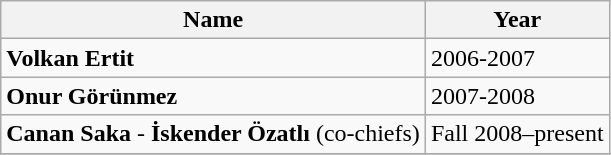<table class="wikitable">
<tr>
<th><strong>Name</strong></th>
<th><strong>Year</strong></th>
</tr>
<tr>
<td><strong>Volkan Ertit</strong></td>
<td>2006-2007</td>
</tr>
<tr>
<td><strong>Onur Görünmez</strong></td>
<td>2007-2008</td>
</tr>
<tr>
<td><strong>Canan Saka</strong> - <strong>İskender Özatlı</strong> (co-chiefs)</td>
<td>Fall 2008–present</td>
</tr>
<tr>
</tr>
</table>
